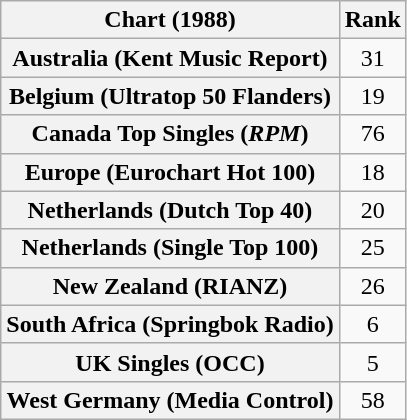<table class="wikitable sortable plainrowheaders" style="text-align:center">
<tr>
<th align="left">Chart (1988)</th>
<th style="text-align:center;">Rank</th>
</tr>
<tr>
<th scope="row">Australia (Kent Music Report)</th>
<td>31</td>
</tr>
<tr>
<th scope="row">Belgium (Ultratop 50 Flanders)</th>
<td>19</td>
</tr>
<tr>
<th scope="row">Canada Top Singles (<em>RPM</em>)</th>
<td>76</td>
</tr>
<tr>
<th scope="row">Europe (Eurochart Hot 100)</th>
<td>18</td>
</tr>
<tr>
<th scope="row">Netherlands (Dutch Top 40)</th>
<td>20</td>
</tr>
<tr>
<th scope="row">Netherlands (Single Top 100)</th>
<td>25</td>
</tr>
<tr>
<th scope="row">New Zealand (RIANZ)</th>
<td>26</td>
</tr>
<tr>
<th scope="row">South Africa (Springbok Radio)</th>
<td>6</td>
</tr>
<tr>
<th scope="row">UK Singles (OCC)</th>
<td>5</td>
</tr>
<tr>
<th scope="row">West Germany (Media Control)</th>
<td>58</td>
</tr>
</table>
